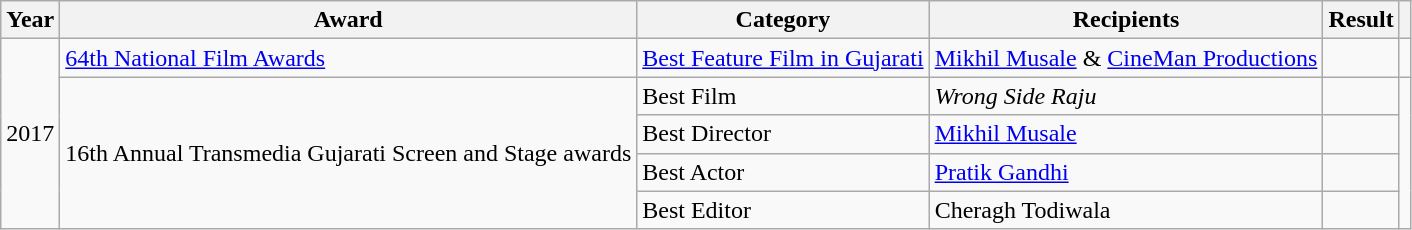<table class="wikitable plainrowheaders sortable">
<tr>
<th>Year</th>
<th>Award</th>
<th>Category</th>
<th>Recipients</th>
<th>Result</th>
<th></th>
</tr>
<tr>
<td rowspan="5">2017</td>
<td><a href='#'>64th National Film Awards</a></td>
<td><a href='#'>Best Feature Film in Gujarati</a></td>
<td><a href='#'>Mikhil Musale</a> & <a href='#'>CineMan Productions</a></td>
<td></td>
<td></td>
</tr>
<tr>
<td rowspan="4">16th Annual Transmedia Gujarati Screen and Stage awards</td>
<td>Best Film</td>
<td><em>Wrong Side Raju</em></td>
<td></td>
<td rowspan="4"><br></td>
</tr>
<tr>
<td>Best Director</td>
<td><a href='#'>Mikhil Musale</a></td>
<td></td>
</tr>
<tr>
<td>Best Actor</td>
<td><a href='#'>Pratik Gandhi</a></td>
<td></td>
</tr>
<tr>
<td>Best Editor</td>
<td>Cheragh Todiwala</td>
<td></td>
</tr>
</table>
